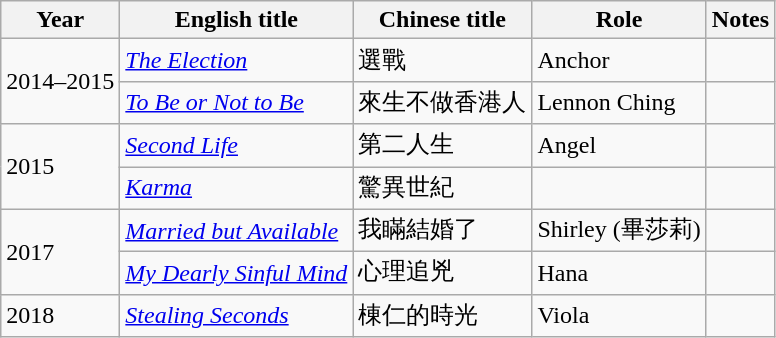<table class="wikitable">
<tr>
<th>Year</th>
<th>English title</th>
<th>Chinese title</th>
<th>Role</th>
<th>Notes</th>
</tr>
<tr>
<td rowspan=2>2014–2015</td>
<td><em><a href='#'>The Election</a></em></td>
<td>選戰</td>
<td>Anchor</td>
<td></td>
</tr>
<tr>
<td><em><a href='#'>To Be or Not to Be</a></em></td>
<td>來生不做香港人</td>
<td>Lennon Ching</td>
<td></td>
</tr>
<tr>
<td rowspan=2>2015</td>
<td><em><a href='#'>Second Life</a></em></td>
<td>第二人生</td>
<td>Angel</td>
<td></td>
</tr>
<tr>
<td><em><a href='#'>Karma</a></em></td>
<td>驚異世紀</td>
<td></td>
<td></td>
</tr>
<tr>
<td rowspan=2>2017</td>
<td><em><a href='#'>Married but Available</a></em></td>
<td>我瞞結婚了</td>
<td>Shirley (畢莎莉)</td>
<td></td>
</tr>
<tr>
<td><em><a href='#'>My Dearly Sinful Mind</a></em></td>
<td>心理追兇</td>
<td>Hana</td>
<td></td>
</tr>
<tr>
<td>2018</td>
<td><em><a href='#'>Stealing Seconds</a></em></td>
<td>棟仁的時光</td>
<td>Viola</td>
</tr>
</table>
